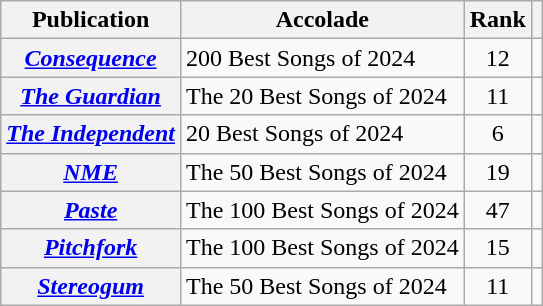<table class="wikitable sortable plainrowheaders">
<tr>
<th scope="col">Publication</th>
<th scope="col">Accolade</th>
<th scope="col">Rank</th>
<th class="unsortable" scope="col"></th>
</tr>
<tr>
<th scope="row"><em><a href='#'>Consequence</a></em></th>
<td>200 Best Songs of 2024</td>
<td style="text-align: center;">12</td>
<td></td>
</tr>
<tr>
<th scope="row"><em><a href='#'>The Guardian</a></em></th>
<td>The 20 Best Songs of 2024</td>
<td style="text-align: center;">11</td>
<td></td>
</tr>
<tr>
<th scope="row"><em><a href='#'>The Independent</a></em></th>
<td>20 Best Songs of 2024</td>
<td style="text-align: center;">6</td>
<td></td>
</tr>
<tr>
<th scope="row"><em><a href='#'>NME</a></em></th>
<td>The 50 Best Songs of 2024</td>
<td style="text-align: center;">19</td>
<td></td>
</tr>
<tr>
<th scope="row"><em><a href='#'>Paste</a></em></th>
<td>The 100 Best Songs of 2024</td>
<td style="text-align: center;">47</td>
<td></td>
</tr>
<tr>
<th scope="row"><em><a href='#'>Pitchfork</a></em></th>
<td>The 100 Best Songs of 2024</td>
<td style="text-align: center;">15</td>
<td></td>
</tr>
<tr>
<th scope="row"><em><a href='#'>Stereogum</a></em></th>
<td>The 50 Best Songs of 2024</td>
<td style="text-align: center;">11</td>
<td></td>
</tr>
</table>
